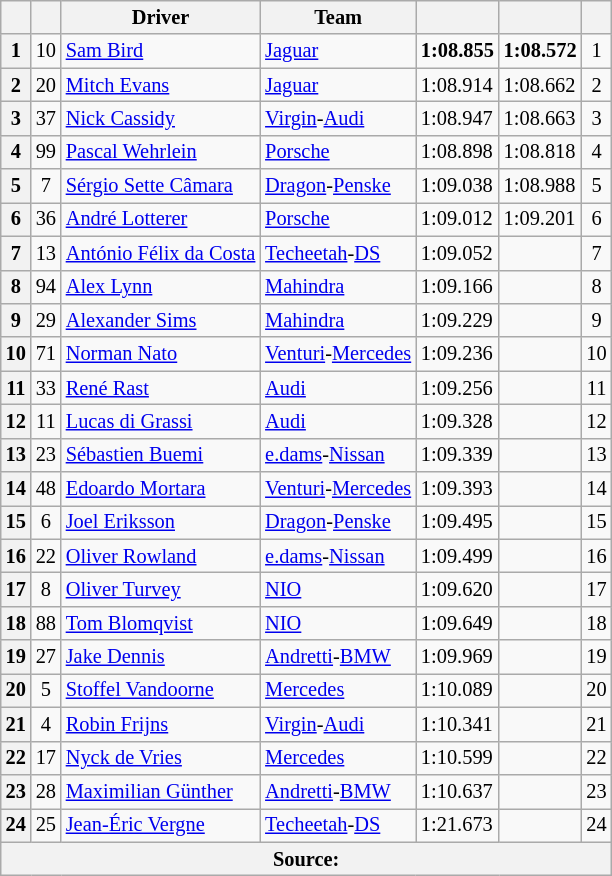<table class="wikitable sortable" style="font-size: 85%">
<tr>
<th scope="col"></th>
<th scope="col"></th>
<th scope="col">Driver</th>
<th scope="col">Team</th>
<th scope="col"></th>
<th scope="col"></th>
<th scope="col"></th>
</tr>
<tr>
<th scope="row">1</th>
<td align="center">10</td>
<td data-sort-value="BIR"> <a href='#'>Sam Bird</a></td>
<td><a href='#'>Jaguar</a></td>
<td><strong>1:08.855</strong></td>
<td><strong>1:08.572</strong></td>
<td align="center">1</td>
</tr>
<tr>
<th scope="row">2</th>
<td align="center">20</td>
<td data-sort-value="EVA"> <a href='#'>Mitch Evans</a></td>
<td><a href='#'>Jaguar</a></td>
<td>1:08.914</td>
<td>1:08.662</td>
<td align="center">2</td>
</tr>
<tr>
<th scope="row">3</th>
<td align="center">37</td>
<td data-sort-value="CAS"> <a href='#'>Nick Cassidy</a></td>
<td><a href='#'>Virgin</a>-<a href='#'>Audi</a></td>
<td>1:08.947</td>
<td>1:08.663</td>
<td align="center">3</td>
</tr>
<tr>
<th scope="row">4</th>
<td align="center">99</td>
<td data-sort-value="WEH"> <a href='#'>Pascal Wehrlein</a></td>
<td><a href='#'>Porsche</a></td>
<td>1:08.898</td>
<td>1:08.818</td>
<td align="center">4</td>
</tr>
<tr>
<th scope="row">5</th>
<td align="center">7</td>
<td data-sort-value="SET"> <a href='#'>Sérgio Sette Câmara</a></td>
<td><a href='#'>Dragon</a>-<a href='#'>Penske</a></td>
<td>1:09.038</td>
<td>1:08.988</td>
<td align="center">5</td>
</tr>
<tr>
<th scope="row">6</th>
<td align="center">36</td>
<td data-sort-value="LOT"> <a href='#'>André Lotterer</a></td>
<td><a href='#'>Porsche</a></td>
<td>1:09.012</td>
<td>1:09.201</td>
<td align="center">6</td>
</tr>
<tr>
<th scope="row">7</th>
<td align="center">13</td>
<td data-sort-value="DAC"> <a href='#'>António Félix da Costa</a></td>
<td><a href='#'>Techeetah</a>-<a href='#'>DS</a></td>
<td>1:09.052</td>
<td></td>
<td align="center">7</td>
</tr>
<tr>
<th scope="row">8</th>
<td align="center">94</td>
<td data-sort-value="LYN"> <a href='#'>Alex Lynn</a></td>
<td><a href='#'>Mahindra</a></td>
<td>1:09.166</td>
<td></td>
<td align="center">8</td>
</tr>
<tr>
<th scope="row">9</th>
<td align="center">29</td>
<td data-sort-value="SIM"> <a href='#'>Alexander Sims</a></td>
<td><a href='#'>Mahindra</a></td>
<td>1:09.229</td>
<td></td>
<td align="center">9</td>
</tr>
<tr>
<th scope="row">10</th>
<td align="center">71</td>
<td data-sort-value="NAT"> <a href='#'>Norman Nato</a></td>
<td><a href='#'>Venturi</a>-<a href='#'>Mercedes</a></td>
<td>1:09.236</td>
<td></td>
<td align="center">10</td>
</tr>
<tr>
<th scope="row">11</th>
<td align="center">33</td>
<td data-sort-value="RAS"> <a href='#'>René Rast</a></td>
<td><a href='#'>Audi</a></td>
<td>1:09.256</td>
<td></td>
<td align="center">11</td>
</tr>
<tr>
<th scope="row">12</th>
<td align="center">11</td>
<td data-sort-value="DIG"> <a href='#'>Lucas di Grassi</a></td>
<td><a href='#'>Audi</a></td>
<td>1:09.328</td>
<td></td>
<td align="center">12</td>
</tr>
<tr>
<th scope="row">13</th>
<td align="center">23</td>
<td data-sort-value="BUE"> <a href='#'>Sébastien Buemi</a></td>
<td><a href='#'>e.dams</a>-<a href='#'>Nissan</a></td>
<td>1:09.339</td>
<td></td>
<td align="center">13</td>
</tr>
<tr>
<th scope="row">14</th>
<td align="center">48</td>
<td data-sort-value="MOR"> <a href='#'>Edoardo Mortara</a></td>
<td><a href='#'>Venturi</a>-<a href='#'>Mercedes</a></td>
<td>1:09.393</td>
<td></td>
<td align="center">14</td>
</tr>
<tr>
<th scope="row">15</th>
<td align="center">6</td>
<td data-sort-value="ERI"> <a href='#'>Joel Eriksson</a></td>
<td><a href='#'>Dragon</a>-<a href='#'>Penske</a></td>
<td>1:09.495</td>
<td></td>
<td align="center">15</td>
</tr>
<tr>
<th scope="row">16</th>
<td align="center">22</td>
<td data-sort-value="ROW"> <a href='#'>Oliver Rowland</a></td>
<td><a href='#'>e.dams</a>-<a href='#'>Nissan</a></td>
<td>1:09.499</td>
<td></td>
<td align="center">16</td>
</tr>
<tr>
<th scope="row">17</th>
<td align="center">8</td>
<td data-sort-value="TUR"> <a href='#'>Oliver Turvey</a></td>
<td><a href='#'>NIO</a></td>
<td>1:09.620</td>
<td></td>
<td align="center">17</td>
</tr>
<tr>
<th scope="row">18</th>
<td align="center">88</td>
<td data-sort-value="BLO"> <a href='#'>Tom Blomqvist</a></td>
<td><a href='#'>NIO</a></td>
<td>1:09.649</td>
<td></td>
<td align="center">18</td>
</tr>
<tr>
<th scope="row">19</th>
<td align="center">27</td>
<td data-sort-value="DEN"> <a href='#'>Jake Dennis</a></td>
<td><a href='#'>Andretti</a>-<a href='#'>BMW</a></td>
<td>1:09.969</td>
<td></td>
<td align="center">19</td>
</tr>
<tr>
<th scope="row">20</th>
<td align="center">5</td>
<td data-sort-value="VAN"> <a href='#'>Stoffel Vandoorne</a></td>
<td><a href='#'>Mercedes</a></td>
<td>1:10.089</td>
<td></td>
<td align="center">20</td>
</tr>
<tr>
<th scope="row">21</th>
<td align="center">4</td>
<td data-sort-value="FRI"> <a href='#'>Robin Frijns</a></td>
<td><a href='#'>Virgin</a>-<a href='#'>Audi</a></td>
<td>1:10.341</td>
<td></td>
<td align="center">21</td>
</tr>
<tr>
<th scope="row">22</th>
<td align="center">17</td>
<td data-sort-value="DEV"> <a href='#'>Nyck de Vries</a></td>
<td><a href='#'>Mercedes</a></td>
<td>1:10.599</td>
<td></td>
<td align="center">22</td>
</tr>
<tr>
<th scope="row">23</th>
<td align="center">28</td>
<td data-sort-value="GUE"> <a href='#'>Maximilian Günther</a></td>
<td><a href='#'>Andretti</a>-<a href='#'>BMW</a></td>
<td>1:10.637</td>
<td></td>
<td align="center">23</td>
</tr>
<tr>
<th scope="row">24</th>
<td align="center">25</td>
<td data-sort-value="JEV"> <a href='#'>Jean-Éric Vergne</a></td>
<td><a href='#'>Techeetah</a>-<a href='#'>DS</a></td>
<td>1:21.673</td>
<td></td>
<td align="center">24</td>
</tr>
<tr>
<th colspan="7">Source:</th>
</tr>
</table>
